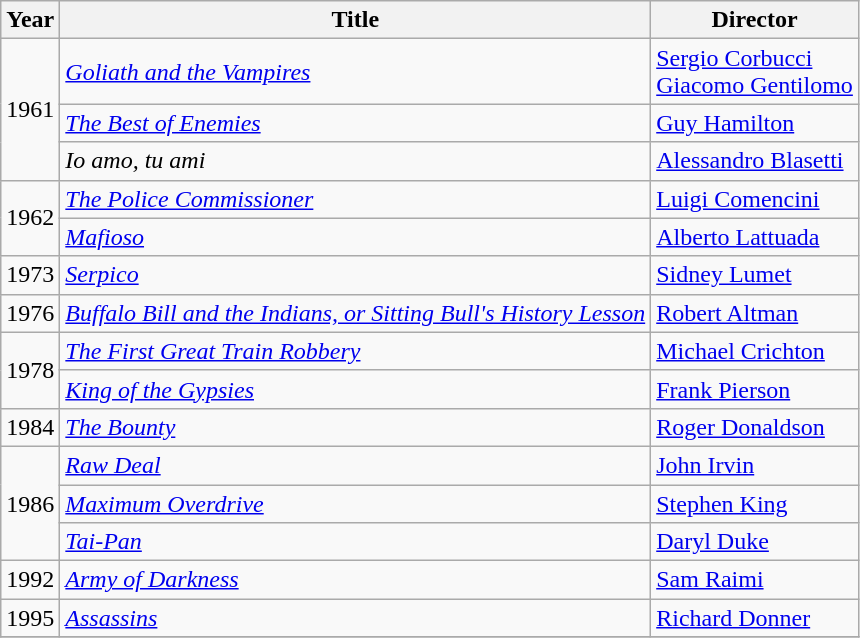<table class="wikitable">
<tr>
<th>Year</th>
<th>Title</th>
<th>Director</th>
</tr>
<tr>
<td rowspan=3>1961</td>
<td><em><a href='#'>Goliath and the Vampires</a></em></td>
<td><a href='#'>Sergio Corbucci</a><br><a href='#'>Giacomo Gentilomo</a></td>
</tr>
<tr>
<td><em><a href='#'>The Best of Enemies</a></em></td>
<td><a href='#'>Guy Hamilton</a></td>
</tr>
<tr>
<td><em>Io amo, tu ami</em></td>
<td><a href='#'>Alessandro Blasetti</a></td>
</tr>
<tr>
<td rowspan=2>1962</td>
<td><em><a href='#'>The Police Commissioner</a></em></td>
<td><a href='#'>Luigi Comencini</a></td>
</tr>
<tr>
<td><em><a href='#'>Mafioso</a></em></td>
<td><a href='#'>Alberto Lattuada</a></td>
</tr>
<tr>
<td>1973</td>
<td><em><a href='#'>Serpico</a></em></td>
<td><a href='#'>Sidney Lumet</a></td>
</tr>
<tr>
<td>1976</td>
<td><em><a href='#'>Buffalo Bill and the Indians, or Sitting Bull's History Lesson</a></em></td>
<td><a href='#'>Robert Altman</a></td>
</tr>
<tr>
<td rowspan=2>1978</td>
<td><em><a href='#'>The First Great Train Robbery</a></em></td>
<td><a href='#'>Michael Crichton</a></td>
</tr>
<tr>
<td><em><a href='#'>King of the Gypsies</a></em></td>
<td><a href='#'>Frank Pierson</a></td>
</tr>
<tr>
<td>1984</td>
<td><em><a href='#'>The Bounty</a></em></td>
<td><a href='#'>Roger Donaldson</a></td>
</tr>
<tr>
<td rowspan=3>1986</td>
<td><em><a href='#'>Raw Deal</a></em></td>
<td><a href='#'>John Irvin</a></td>
</tr>
<tr>
<td><em><a href='#'>Maximum Overdrive</a></em></td>
<td><a href='#'>Stephen King</a></td>
</tr>
<tr>
<td><em><a href='#'>Tai-Pan</a></em></td>
<td><a href='#'>Daryl Duke</a></td>
</tr>
<tr>
<td>1992</td>
<td><em><a href='#'>Army of Darkness</a></em></td>
<td><a href='#'>Sam Raimi</a></td>
</tr>
<tr>
<td>1995</td>
<td><em><a href='#'>Assassins</a></em></td>
<td><a href='#'>Richard Donner</a></td>
</tr>
<tr>
</tr>
</table>
